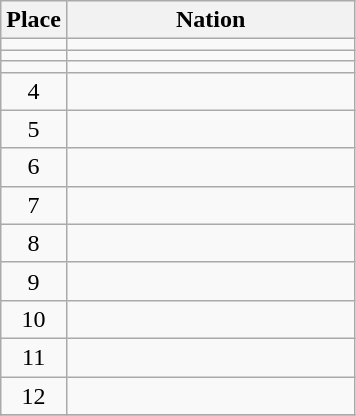<table class=wikitable style=text-align:center>
<tr>
<th width=35>Place</th>
<th width=185>Nation</th>
</tr>
<tr>
<td></td>
<td style=text-align:left></td>
</tr>
<tr>
<td></td>
<td style=text-align:left></td>
</tr>
<tr>
<td></td>
<td style=text-align:left></td>
</tr>
<tr>
<td>4</td>
<td style=text-align:left></td>
</tr>
<tr>
<td>5</td>
<td style=text-align:left></td>
</tr>
<tr>
<td>6</td>
<td style=text-align:left></td>
</tr>
<tr>
<td>7</td>
<td style=text-align:left></td>
</tr>
<tr>
<td>8</td>
<td style=text-align:left></td>
</tr>
<tr>
<td>9</td>
<td style=text-align:left></td>
</tr>
<tr>
<td>10</td>
<td style=text-align:left></td>
</tr>
<tr>
<td>11</td>
<td style=text-align:left></td>
</tr>
<tr>
<td>12</td>
<td style=text-align:left></td>
</tr>
<tr>
</tr>
</table>
